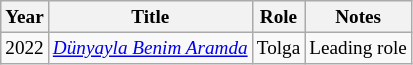<table class="wikitable" style="font-size: 80%;">
<tr>
<th>Year</th>
<th>Title</th>
<th>Role</th>
<th>Notes</th>
</tr>
<tr>
<td>2022</td>
<td><em><a href='#'>Dünyayla Benim Aramda</a></em></td>
<td>Tolga</td>
<td>Leading role</td>
</tr>
</table>
